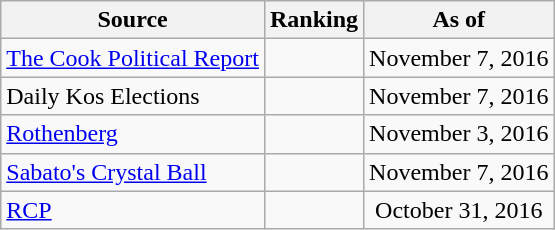<table class="wikitable" style="text-align:center">
<tr>
<th>Source</th>
<th>Ranking</th>
<th>As of</th>
</tr>
<tr>
<td align=left><a href='#'>The Cook Political Report</a></td>
<td></td>
<td>November 7, 2016</td>
</tr>
<tr>
<td align=left>Daily Kos Elections</td>
<td></td>
<td>November 7, 2016</td>
</tr>
<tr>
<td align=left><a href='#'>Rothenberg</a></td>
<td></td>
<td>November 3, 2016</td>
</tr>
<tr>
<td align=left><a href='#'>Sabato's Crystal Ball</a></td>
<td></td>
<td>November 7, 2016</td>
</tr>
<tr>
<td align="left"><a href='#'>RCP</a></td>
<td></td>
<td>October 31, 2016</td>
</tr>
</table>
